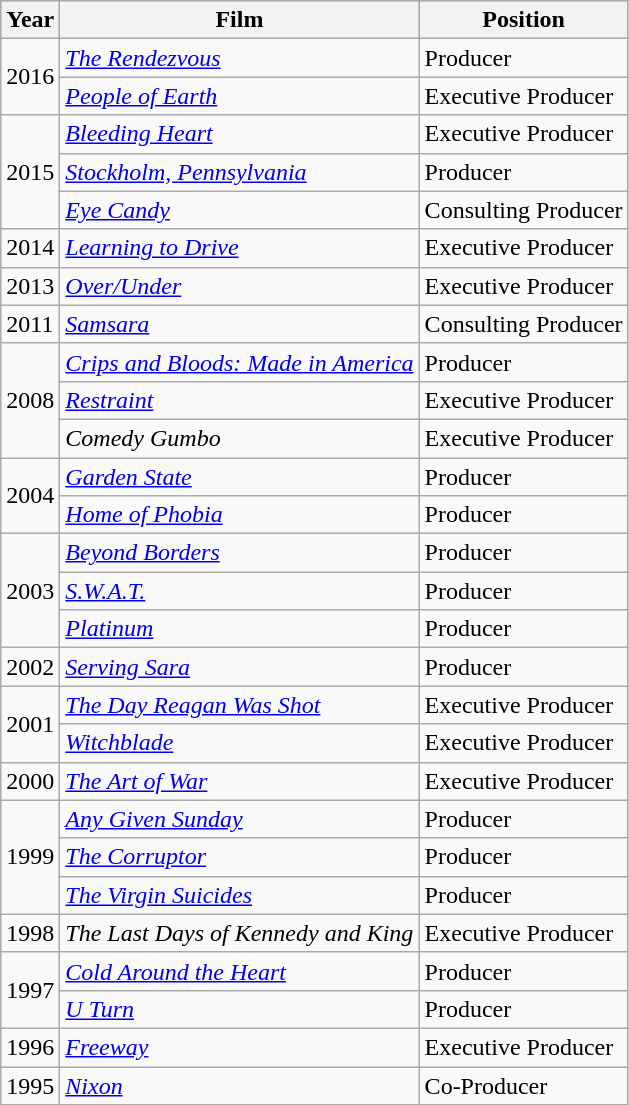<table class="wikitable">
<tr style="background:#CCC; text-align:center;">
<th>Year</th>
<th>Film</th>
<th>Position</th>
</tr>
<tr>
<td rowspan="2">2016</td>
<td><em><a href='#'>The Rendezvous</a></em></td>
<td>Producer</td>
</tr>
<tr>
<td><em><a href='#'>People of Earth</a></em></td>
<td>Executive Producer</td>
</tr>
<tr>
<td rowspan="3">2015</td>
<td><em><a href='#'>Bleeding Heart</a></em></td>
<td>Executive Producer</td>
</tr>
<tr>
<td><em><a href='#'>Stockholm, Pennsylvania</a></em></td>
<td>Producer</td>
</tr>
<tr>
<td><em><a href='#'>Eye Candy</a></em></td>
<td>Consulting Producer</td>
</tr>
<tr>
<td>2014</td>
<td><em><a href='#'>Learning to Drive</a></em></td>
<td>Executive Producer</td>
</tr>
<tr>
<td>2013</td>
<td><em><a href='#'>Over/Under</a></em></td>
<td>Executive Producer</td>
</tr>
<tr>
<td>2011</td>
<td><em><a href='#'>Samsara</a></em></td>
<td>Consulting Producer</td>
</tr>
<tr>
<td rowspan="3">2008</td>
<td><em><a href='#'>Crips and Bloods: Made in America</a></em></td>
<td>Producer</td>
</tr>
<tr>
<td><em><a href='#'>Restraint</a></em></td>
<td>Executive Producer</td>
</tr>
<tr>
<td><em>Comedy Gumbo</em></td>
<td>Executive Producer</td>
</tr>
<tr>
<td rowspan="2">2004</td>
<td><em><a href='#'>Garden State</a></em></td>
<td>Producer</td>
</tr>
<tr>
<td><em><a href='#'>Home of Phobia</a></em></td>
<td>Producer</td>
</tr>
<tr>
<td rowspan="3">2003</td>
<td><em><a href='#'>Beyond Borders</a></em></td>
<td>Producer</td>
</tr>
<tr>
<td><em><a href='#'>S.W.A.T.</a></em></td>
<td>Producer</td>
</tr>
<tr>
<td><em><a href='#'>Platinum</a></em></td>
<td>Producer</td>
</tr>
<tr>
<td>2002</td>
<td><em><a href='#'>Serving Sara</a></em></td>
<td>Producer</td>
</tr>
<tr>
<td rowspan="2">2001</td>
<td><em><a href='#'>The Day Reagan Was Shot</a></em></td>
<td>Executive Producer</td>
</tr>
<tr>
<td><em><a href='#'>Witchblade</a></em></td>
<td>Executive Producer</td>
</tr>
<tr>
<td>2000</td>
<td><em><a href='#'>The Art of War</a></em></td>
<td>Executive Producer</td>
</tr>
<tr>
<td rowspan="3">1999</td>
<td><em><a href='#'>Any Given Sunday</a></em></td>
<td>Producer</td>
</tr>
<tr>
<td><em><a href='#'>The Corruptor</a></em></td>
<td>Producer</td>
</tr>
<tr>
<td><em><a href='#'>The Virgin Suicides</a></em></td>
<td>Producer</td>
</tr>
<tr>
<td>1998</td>
<td><em>The Last Days of Kennedy and King</em></td>
<td>Executive Producer</td>
</tr>
<tr>
<td rowspan="2">1997</td>
<td><em><a href='#'>Cold Around the Heart</a></em></td>
<td>Producer</td>
</tr>
<tr>
<td><em><a href='#'>U Turn</a></em></td>
<td>Producer</td>
</tr>
<tr>
<td>1996</td>
<td><em><a href='#'>Freeway</a></em></td>
<td>Executive Producer</td>
</tr>
<tr>
<td>1995</td>
<td><em><a href='#'>Nixon</a></em></td>
<td>Co-Producer</td>
</tr>
</table>
